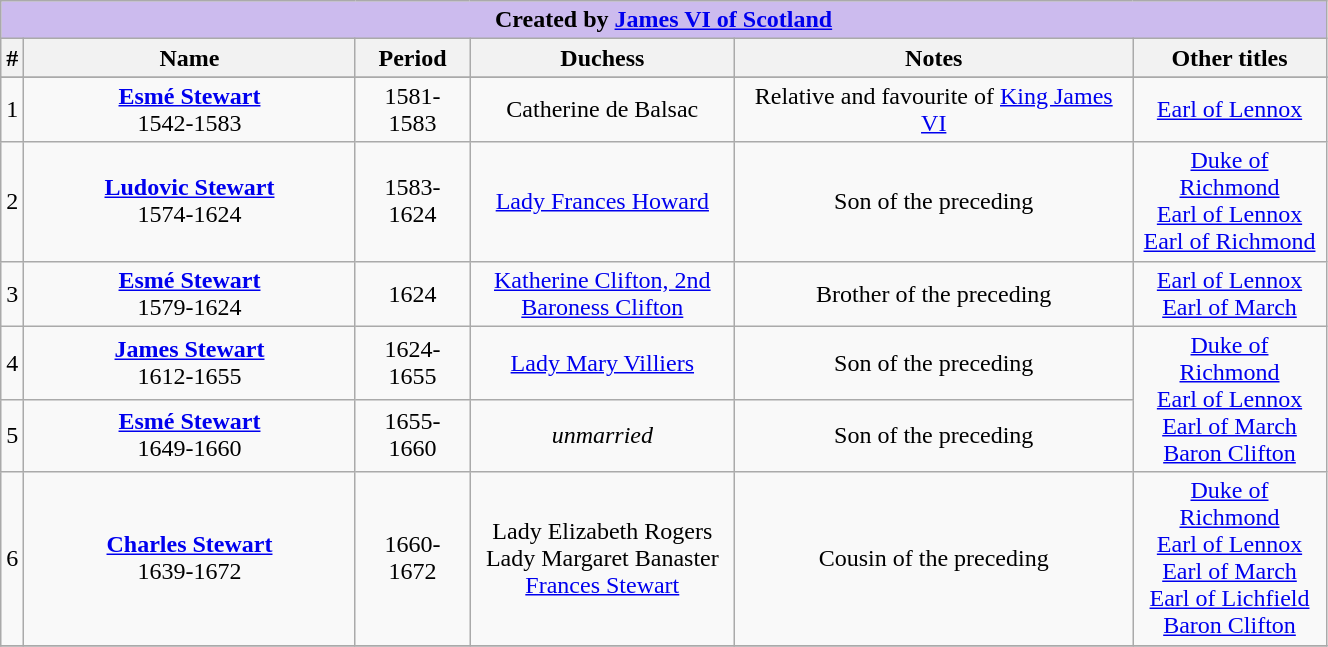<table style="text-align:center; width:70%" class="wikitable">
<tr>
<th colspan="6" style="background-color: #cbe">Created by <a href='#'>James VI of Scotland</a></th>
</tr>
<tr>
<th style="width:10%%">#</th>
<th style="width:25%">Name</th>
<th>Period</th>
<th style="width:20%">Duchess</th>
<th style="width:30%">Notes</th>
<th>Other titles</th>
</tr>
<tr bgcolor="#dddddd" |>
</tr>
<tr>
<td>1</td>
<td><strong><a href='#'>Esmé Stewart</a></strong><br>1542-1583</td>
<td>1581-1583</td>
<td>Catherine de Balsac</td>
<td>Relative and favourite of <a href='#'>King James VI</a></td>
<td><a href='#'>Earl of Lennox</a></td>
</tr>
<tr>
<td>2</td>
<td><strong><a href='#'>Ludovic Stewart</a></strong><br>1574-1624</td>
<td>1583-1624</td>
<td><a href='#'>Lady Frances Howard</a></td>
<td>Son of the preceding</td>
<td><a href='#'>Duke of Richmond</a><br><a href='#'>Earl of Lennox</a><br><a href='#'>Earl of Richmond</a></td>
</tr>
<tr>
<td>3</td>
<td><strong><a href='#'>Esmé Stewart</a></strong><br>1579-1624</td>
<td>1624</td>
<td><a href='#'>Katherine Clifton, 2nd Baroness Clifton</a></td>
<td>Brother of the preceding</td>
<td><a href='#'>Earl of Lennox</a><br><a href='#'>Earl of March</a></td>
</tr>
<tr>
<td>4</td>
<td><strong><a href='#'>James Stewart</a></strong><br>1612-1655</td>
<td>1624-1655</td>
<td><a href='#'>Lady Mary Villiers</a></td>
<td>Son of the preceding</td>
<td rowspan="2"><a href='#'>Duke of Richmond</a><br><a href='#'>Earl of Lennox</a><br><a href='#'>Earl of March</a><br><a href='#'>Baron Clifton</a></td>
</tr>
<tr>
<td>5</td>
<td><strong><a href='#'>Esmé Stewart</a></strong><br>1649-1660</td>
<td>1655-1660</td>
<td><em>unmarried</em></td>
<td>Son of the preceding</td>
</tr>
<tr>
<td>6</td>
<td><strong><a href='#'>Charles Stewart</a></strong><br>1639-1672</td>
<td>1660-1672</td>
<td>Lady Elizabeth Rogers<br>Lady Margaret Banaster<br><a href='#'>Frances Stewart</a></td>
<td>Cousin of the preceding</td>
<td><a href='#'>Duke of Richmond</a><br><a href='#'>Earl of Lennox</a><br><a href='#'>Earl of March</a><br> <a href='#'>Earl of Lichfield</a><br><a href='#'>Baron Clifton</a></td>
</tr>
<tr>
</tr>
</table>
